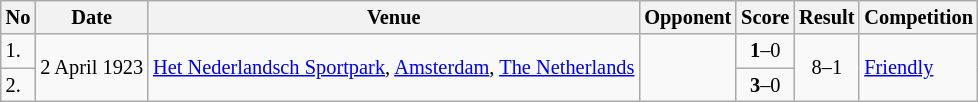<table class="wikitable" style="font-size:85%;">
<tr>
<th>No</th>
<th>Date</th>
<th>Venue</th>
<th>Opponent</th>
<th>Score</th>
<th>Result</th>
<th>Competition</th>
</tr>
<tr>
<td>1.</td>
<td rowspan="2">2 April 1923</td>
<td rowspan="2"><a href='#'>Het Nederlandsch Sportpark</a>, <a href='#'>Amsterdam</a>, <a href='#'>The Netherlands</a></td>
<td rowspan="2"></td>
<td align=center><strong>1</strong>–0</td>
<td align=center rowspan="2">8–1</td>
<td rowspan="2"><a href='#'>Friendly</a></td>
</tr>
<tr>
<td>2.</td>
<td align=center><strong>3</strong>–0</td>
</tr>
</table>
